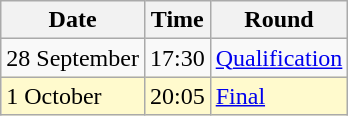<table class="wikitable">
<tr>
<th>Date</th>
<th>Time</th>
<th>Round</th>
</tr>
<tr>
<td>28 September</td>
<td>17:30</td>
<td><a href='#'>Qualification</a></td>
</tr>
<tr style=background:lemonchiffon>
<td>1 October</td>
<td>20:05</td>
<td><a href='#'>Final</a></td>
</tr>
</table>
